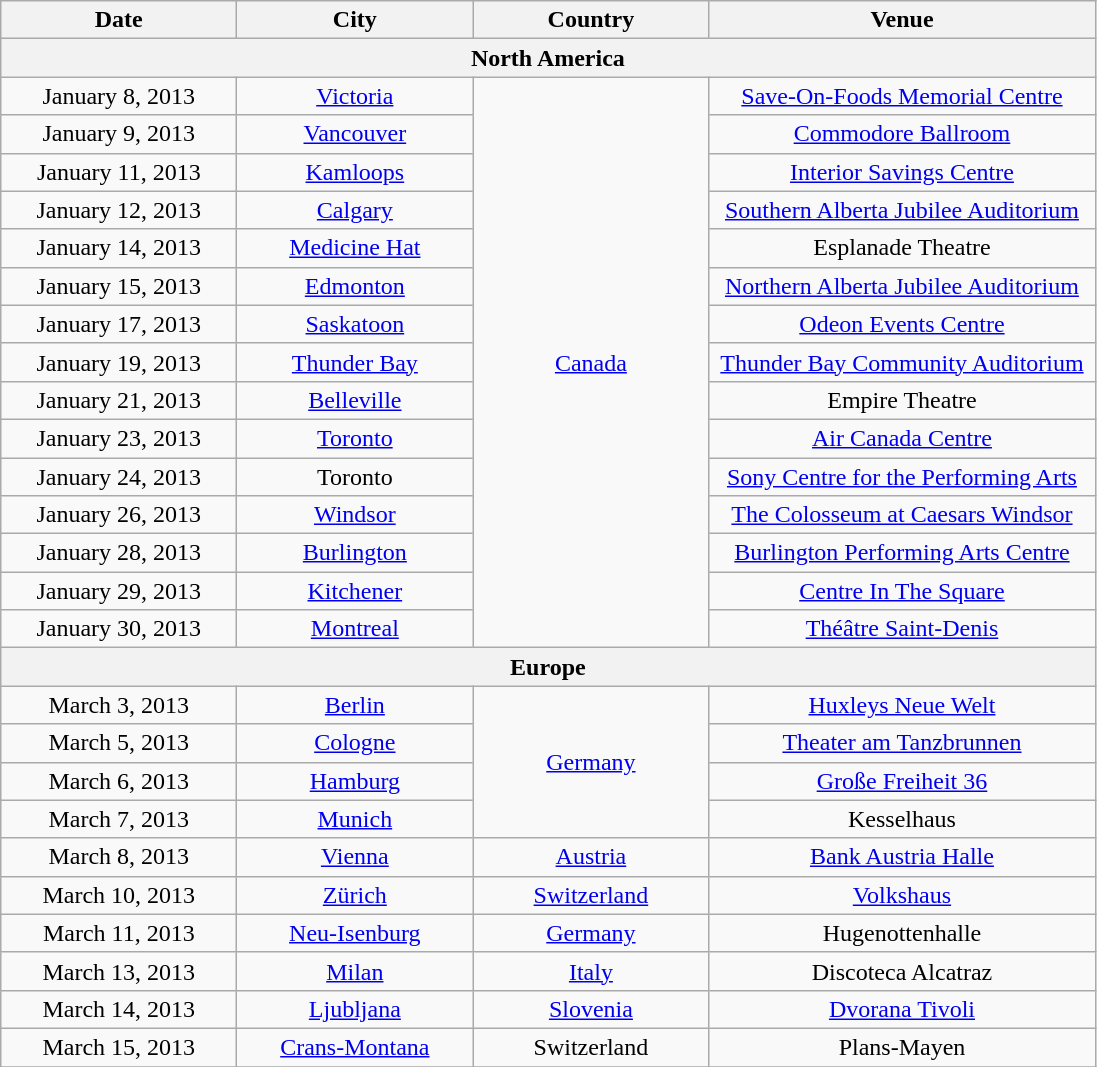<table class="wikitable" style="text-align:center;">
<tr>
<th width="150">Date</th>
<th width="150">City</th>
<th width="150">Country</th>
<th width="250">Venue</th>
</tr>
<tr>
<th colspan="4">North America</th>
</tr>
<tr>
<td>January 8, 2013</td>
<td><a href='#'>Victoria</a></td>
<td rowspan="15"><a href='#'>Canada</a></td>
<td><a href='#'>Save-On-Foods Memorial Centre</a></td>
</tr>
<tr>
<td>January 9, 2013</td>
<td><a href='#'>Vancouver</a></td>
<td><a href='#'>Commodore Ballroom</a></td>
</tr>
<tr>
<td>January 11, 2013</td>
<td><a href='#'>Kamloops</a></td>
<td><a href='#'>Interior Savings Centre</a></td>
</tr>
<tr>
<td>January 12, 2013</td>
<td><a href='#'>Calgary</a></td>
<td><a href='#'>Southern Alberta Jubilee Auditorium</a></td>
</tr>
<tr>
<td>January 14, 2013</td>
<td><a href='#'>Medicine Hat</a></td>
<td>Esplanade Theatre</td>
</tr>
<tr>
<td>January 15, 2013</td>
<td><a href='#'>Edmonton</a></td>
<td><a href='#'>Northern Alberta Jubilee Auditorium</a></td>
</tr>
<tr>
<td>January 17, 2013</td>
<td><a href='#'>Saskatoon</a></td>
<td><a href='#'>Odeon Events Centre</a></td>
</tr>
<tr>
<td>January 19, 2013</td>
<td><a href='#'>Thunder Bay</a></td>
<td><a href='#'>Thunder Bay Community Auditorium</a></td>
</tr>
<tr>
<td>January 21, 2013</td>
<td><a href='#'>Belleville</a></td>
<td>Empire Theatre</td>
</tr>
<tr>
<td>January 23, 2013</td>
<td><a href='#'>Toronto</a></td>
<td><a href='#'>Air Canada Centre</a></td>
</tr>
<tr>
<td>January 24, 2013</td>
<td>Toronto</td>
<td><a href='#'>Sony Centre for the Performing Arts</a></td>
</tr>
<tr>
<td>January 26, 2013</td>
<td><a href='#'>Windsor</a></td>
<td><a href='#'>The Colosseum at Caesars Windsor</a></td>
</tr>
<tr>
<td>January 28, 2013</td>
<td><a href='#'>Burlington</a></td>
<td><a href='#'>Burlington Performing Arts Centre</a></td>
</tr>
<tr>
<td>January 29, 2013</td>
<td><a href='#'>Kitchener</a></td>
<td><a href='#'>Centre In The Square</a></td>
</tr>
<tr>
<td>January 30, 2013</td>
<td><a href='#'>Montreal</a></td>
<td><a href='#'>Théâtre Saint-Denis</a></td>
</tr>
<tr>
<th colspan="4">Europe</th>
</tr>
<tr>
<td>March 3, 2013</td>
<td><a href='#'>Berlin</a></td>
<td rowspan="4"><a href='#'>Germany</a></td>
<td><a href='#'>Huxleys Neue Welt</a></td>
</tr>
<tr>
<td>March 5, 2013</td>
<td><a href='#'>Cologne</a></td>
<td><a href='#'>Theater am Tanzbrunnen</a></td>
</tr>
<tr>
<td>March 6, 2013</td>
<td><a href='#'>Hamburg</a></td>
<td><a href='#'>Große Freiheit 36</a></td>
</tr>
<tr>
<td>March 7, 2013</td>
<td><a href='#'>Munich</a></td>
<td>Kesselhaus</td>
</tr>
<tr>
<td>March 8, 2013</td>
<td><a href='#'>Vienna</a></td>
<td><a href='#'>Austria</a></td>
<td><a href='#'>Bank Austria Halle</a></td>
</tr>
<tr>
<td>March 10, 2013</td>
<td><a href='#'>Zürich</a></td>
<td><a href='#'>Switzerland</a></td>
<td><a href='#'>Volkshaus</a></td>
</tr>
<tr>
<td>March 11, 2013</td>
<td><a href='#'>Neu-Isenburg</a></td>
<td><a href='#'>Germany</a></td>
<td>Hugenottenhalle</td>
</tr>
<tr>
<td>March 13, 2013</td>
<td><a href='#'>Milan</a></td>
<td><a href='#'>Italy</a></td>
<td>Discoteca Alcatraz</td>
</tr>
<tr>
<td>March 14, 2013</td>
<td><a href='#'>Ljubljana</a></td>
<td><a href='#'>Slovenia</a></td>
<td><a href='#'>Dvorana Tivoli</a></td>
</tr>
<tr>
<td>March 15, 2013</td>
<td><a href='#'>Crans-Montana</a></td>
<td>Switzerland</td>
<td>Plans-Mayen</td>
</tr>
<tr>
</tr>
</table>
